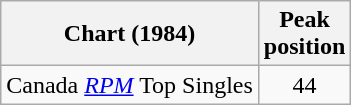<table class="wikitable">
<tr>
<th>Chart (1984)</th>
<th>Peak<br>position</th>
</tr>
<tr>
<td>Canada <em><a href='#'>RPM</a></em> Top Singles</td>
<td style="text-align:center;">44</td>
</tr>
</table>
